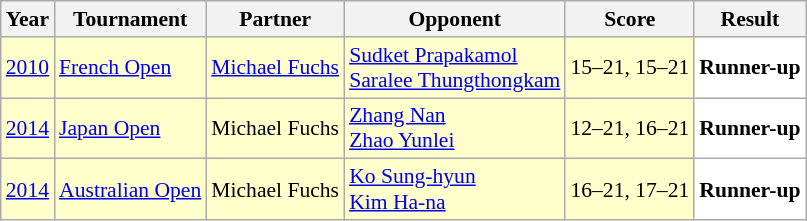<table class="sortable wikitable" style="font-size: 90%;">
<tr>
<th>Year</th>
<th>Tournament</th>
<th>Partner</th>
<th>Opponent</th>
<th>Score</th>
<th>Result</th>
</tr>
<tr style="background:#FFFFCC">
<td align="center"><a href='#'>2010</a></td>
<td align="left"><a href='#'>French Open</a></td>
<td align="left"> <a href='#'>Michael Fuchs</a></td>
<td align="left"> <a href='#'>Sudket Prapakamol</a><br> <a href='#'>Saralee Thungthongkam</a></td>
<td align="left">15–21, 15–21</td>
<td style="text-align:left; background:white"> <strong>Runner-up</strong></td>
</tr>
<tr style="background:#FFFFCC">
<td align="center"><a href='#'>2014</a></td>
<td align="left"><a href='#'>Japan Open</a></td>
<td align="left"> Michael Fuchs</td>
<td align="left"> <a href='#'>Zhang Nan</a><br> <a href='#'>Zhao Yunlei</a></td>
<td align="left">12–21, 16–21</td>
<td style="text-align:left; background:white"> <strong>Runner-up</strong></td>
</tr>
<tr style="background:#FFFFCC">
<td align="center"><a href='#'>2014</a></td>
<td align="left"><a href='#'>Australian Open</a></td>
<td align="left"> Michael Fuchs</td>
<td align="left"> <a href='#'>Ko Sung-hyun</a><br> <a href='#'>Kim Ha-na</a></td>
<td align="left">16–21, 17–21</td>
<td style="text-align:left; background:white"> <strong>Runner-up</strong></td>
</tr>
</table>
